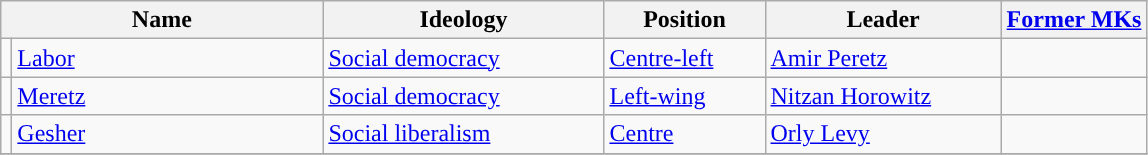<table class="wikitable">
<tr>
<th colspan=2>Name</th>
<th>Ideology</th>
<th>Position</th>
<th>Leader</th>
<th><a href='#'>Former MKs</a></th>
</tr>
<tr>
<td style="background: "></td>
<td style="width:200px"><a href='#'>Labor</a></td>
<td style="width:180px"><a href='#'>Social democracy</a></td>
<td style="width:100px"><a href='#'>Centre-left</a></td>
<td style="width:150px"><a href='#'>Amir Peretz</a></td>
<td></td>
</tr>
<tr>
<td style="background: "></td>
<td style="width:200px"><a href='#'>Meretz</a></td>
<td style="width:180px"><a href='#'>Social democracy</a></td>
<td style="width:100px"><a href='#'>Left-wing</a></td>
<td style="width:150px"><a href='#'>Nitzan Horowitz</a></td>
<td></td>
</tr>
<tr>
<td style="background: "></td>
<td style="width:200px"><a href='#'>Gesher</a></td>
<td style="width:180px"><a href='#'>Social liberalism</a></td>
<td style="width:100px"><a href='#'>Centre</a></td>
<td style="width:150px"><a href='#'>Orly Levy</a></td>
<td></td>
</tr>
<tr>
</tr>
</table>
